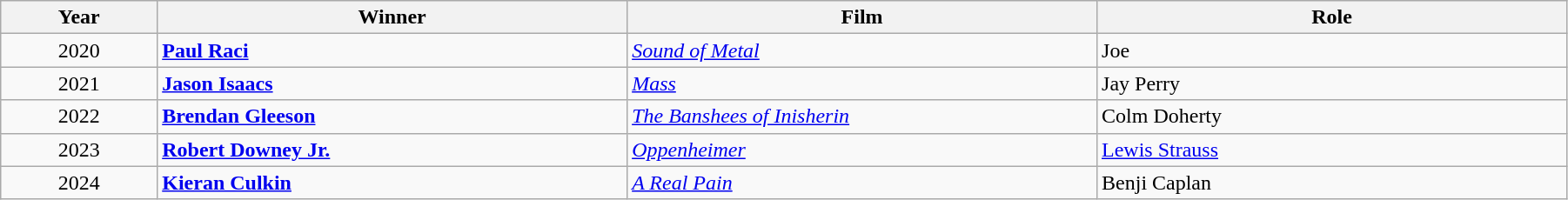<table class="wikitable" width="95%" cellpadding="5">
<tr>
<th width="10%"><strong>Year</strong></th>
<th width="30%"><strong>Winner</strong></th>
<th width="30%"><strong>Film</strong></th>
<th width="30%"><strong>Role</strong></th>
</tr>
<tr>
<td style="text-align:center;">2020</td>
<td><strong><a href='#'>Paul Raci</a></strong></td>
<td><em><a href='#'>Sound of Metal</a></em></td>
<td>Joe</td>
</tr>
<tr>
<td style="text-align:center;">2021</td>
<td><strong><a href='#'>Jason Isaacs</a></strong></td>
<td><em><a href='#'>Mass</a></em></td>
<td>Jay Perry</td>
</tr>
<tr>
<td style="text-align:center;">2022</td>
<td><strong><a href='#'>Brendan Gleeson</a></strong></td>
<td><em><a href='#'>The Banshees of Inisherin</a></em></td>
<td>Colm Doherty</td>
</tr>
<tr>
<td style="text-align:center;">2023</td>
<td><strong><a href='#'>Robert Downey Jr.</a></strong></td>
<td><em><a href='#'>Oppenheimer</a></em></td>
<td><a href='#'>Lewis Strauss</a></td>
</tr>
<tr>
<td style="text-align:center;">2024</td>
<td><strong><a href='#'>Kieran Culkin</a></strong></td>
<td><em><a href='#'>A Real Pain</a></em></td>
<td>Benji Caplan</td>
</tr>
</table>
